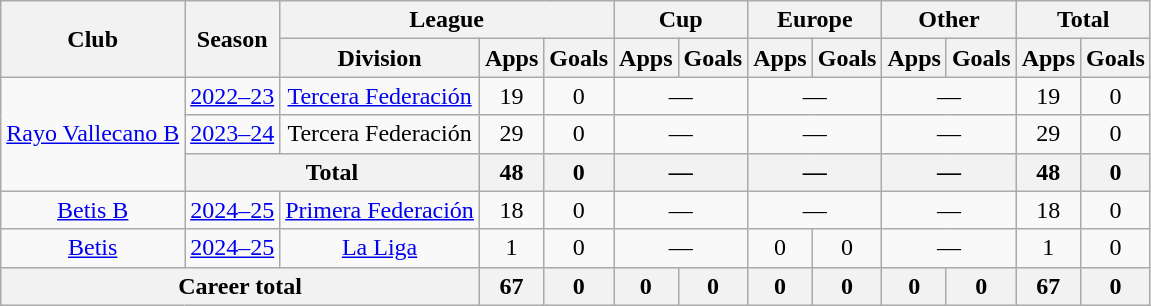<table class="wikitable" style="text-align: center">
<tr>
<th rowspan="2">Club</th>
<th rowspan="2">Season</th>
<th colspan="3">League</th>
<th colspan="2">Cup</th>
<th colspan="2">Europe</th>
<th colspan="2">Other</th>
<th colspan="2">Total</th>
</tr>
<tr>
<th>Division</th>
<th>Apps</th>
<th>Goals</th>
<th>Apps</th>
<th>Goals</th>
<th>Apps</th>
<th>Goals</th>
<th>Apps</th>
<th>Goals</th>
<th>Apps</th>
<th>Goals</th>
</tr>
<tr>
<td rowspan="3"><a href='#'>Rayo Vallecano B</a></td>
<td><a href='#'>2022–23</a></td>
<td><a href='#'>Tercera Federación</a></td>
<td>19</td>
<td>0</td>
<td colspan="2">—</td>
<td colspan="2">—</td>
<td colspan="2">—</td>
<td>19</td>
<td>0</td>
</tr>
<tr>
<td><a href='#'>2023–24</a></td>
<td>Tercera Federación</td>
<td>29</td>
<td>0</td>
<td colspan="2">—</td>
<td colspan="2">—</td>
<td colspan="2">—</td>
<td>29</td>
<td>0</td>
</tr>
<tr>
<th colspan="2">Total</th>
<th>48</th>
<th>0</th>
<th colspan="2">—</th>
<th colspan="2">—</th>
<th colspan="2">—</th>
<th>48</th>
<th>0</th>
</tr>
<tr>
<td><a href='#'>Betis B</a></td>
<td><a href='#'>2024–25</a></td>
<td><a href='#'>Primera Federación</a></td>
<td>18</td>
<td>0</td>
<td colspan="2">—</td>
<td colspan="2">—</td>
<td colspan="2">—</td>
<td>18</td>
<td>0</td>
</tr>
<tr>
<td><a href='#'>Betis</a></td>
<td><a href='#'>2024–25</a></td>
<td><a href='#'>La Liga</a></td>
<td>1</td>
<td>0</td>
<td colspan="2">—</td>
<td>0</td>
<td>0</td>
<td colspan="2">—</td>
<td>1</td>
<td>0</td>
</tr>
<tr>
<th colspan="3">Career total</th>
<th>67</th>
<th>0</th>
<th>0</th>
<th>0</th>
<th>0</th>
<th>0</th>
<th>0</th>
<th>0</th>
<th>67</th>
<th>0</th>
</tr>
</table>
